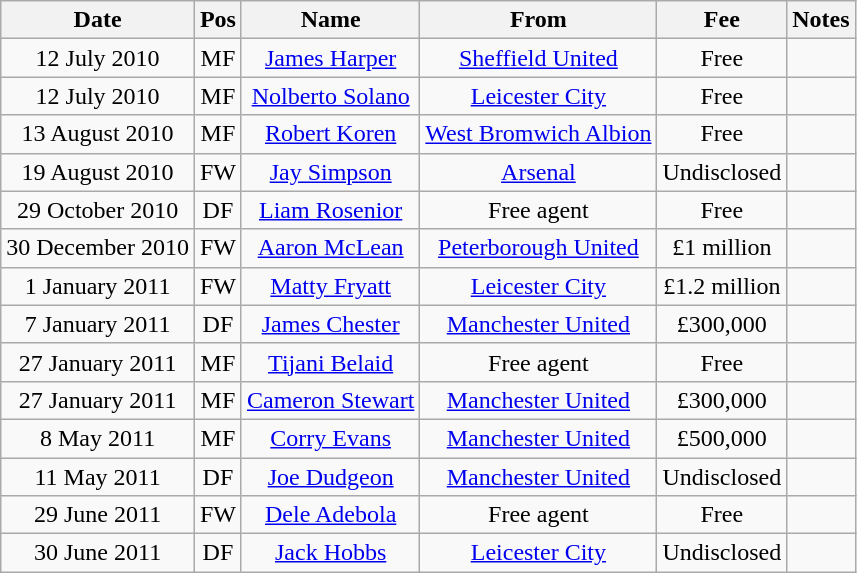<table class="wikitable" border="1" style="border-collapse:collapse; text-align:center;">
<tr>
<th>Date</th>
<th>Pos</th>
<th>Name</th>
<th>From</th>
<th>Fee</th>
<th>Notes</th>
</tr>
<tr>
<td>12 July 2010</td>
<td>MF</td>
<td><a href='#'>James Harper</a></td>
<td><a href='#'>Sheffield United</a></td>
<td>Free</td>
<td> </td>
</tr>
<tr>
<td>12 July 2010</td>
<td>MF</td>
<td><a href='#'>Nolberto Solano</a></td>
<td><a href='#'>Leicester City</a></td>
<td>Free</td>
<td> </td>
</tr>
<tr>
<td>13 August 2010</td>
<td>MF</td>
<td><a href='#'>Robert Koren</a></td>
<td><a href='#'>West Bromwich Albion</a></td>
<td>Free</td>
<td></td>
</tr>
<tr>
<td>19 August 2010</td>
<td>FW</td>
<td><a href='#'>Jay Simpson</a></td>
<td><a href='#'>Arsenal</a></td>
<td>Undisclosed</td>
<td></td>
</tr>
<tr>
<td>29 October 2010</td>
<td>DF</td>
<td><a href='#'>Liam Rosenior</a></td>
<td>Free agent</td>
<td>Free</td>
<td><br></td>
</tr>
<tr>
<td>30 December 2010</td>
<td>FW</td>
<td><a href='#'>Aaron McLean</a></td>
<td><a href='#'>Peterborough United</a></td>
<td>£1 million</td>
<td></td>
</tr>
<tr>
<td>1 January 2011</td>
<td>FW</td>
<td><a href='#'>Matty Fryatt</a></td>
<td><a href='#'>Leicester City</a></td>
<td>£1.2 million</td>
<td></td>
</tr>
<tr>
<td>7 January 2011</td>
<td>DF</td>
<td><a href='#'>James Chester</a></td>
<td><a href='#'>Manchester United</a></td>
<td>£300,000</td>
<td></td>
</tr>
<tr>
<td>27 January 2011</td>
<td>MF</td>
<td><a href='#'>Tijani Belaid</a></td>
<td>Free agent</td>
<td>Free</td>
<td><br></td>
</tr>
<tr>
<td>27 January 2011</td>
<td>MF</td>
<td><a href='#'>Cameron Stewart</a></td>
<td><a href='#'>Manchester United</a></td>
<td>£300,000</td>
<td><br></td>
</tr>
<tr>
<td>8 May 2011</td>
<td>MF</td>
<td><a href='#'>Corry Evans</a></td>
<td><a href='#'>Manchester United</a></td>
<td>£500,000</td>
<td></td>
</tr>
<tr>
<td>11 May 2011</td>
<td>DF</td>
<td><a href='#'>Joe Dudgeon</a></td>
<td><a href='#'>Manchester United</a></td>
<td>Undisclosed</td>
<td></td>
</tr>
<tr>
<td>29 June 2011</td>
<td>FW</td>
<td><a href='#'>Dele Adebola</a></td>
<td>Free agent</td>
<td>Free</td>
<td></td>
</tr>
<tr>
<td>30 June 2011</td>
<td>DF</td>
<td><a href='#'>Jack Hobbs</a></td>
<td><a href='#'>Leicester City</a></td>
<td>Undisclosed</td>
<td></td>
</tr>
</table>
